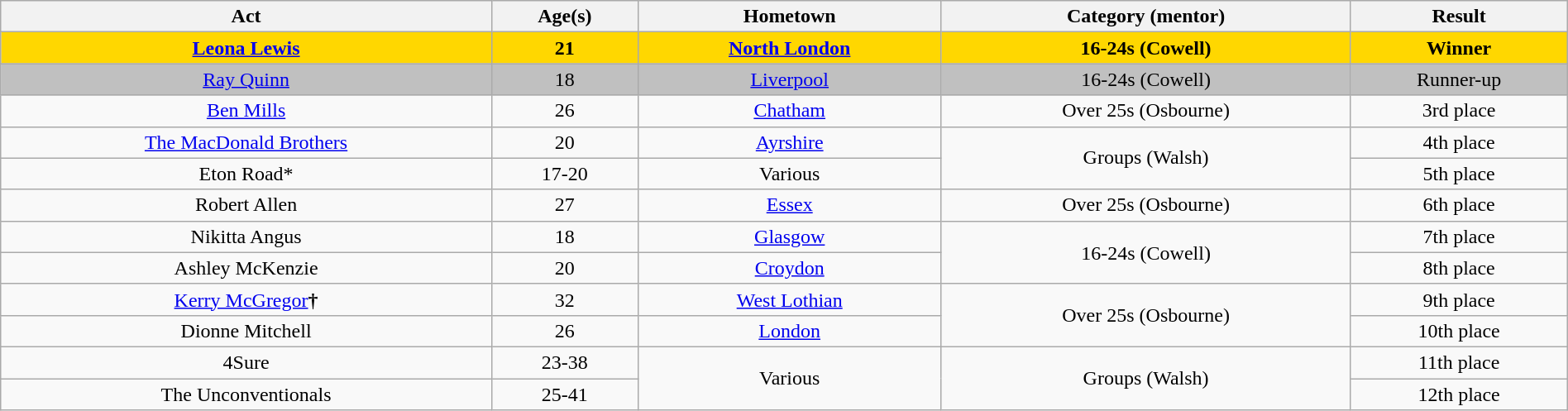<table class="wikitable sortable" style="width:100%; text-align:center;">
<tr>
<th>Act</th>
<th>Age(s)</th>
<th>Hometown</th>
<th>Category (mentor)</th>
<th>Result</th>
</tr>
<tr bgcolor=gold>
<td><strong><a href='#'>Leona Lewis</a></strong></td>
<td><strong>21</strong></td>
<td><strong><a href='#'>North London</a></strong></td>
<td><strong>16-24s (Cowell)</strong></td>
<td><strong>Winner</strong></td>
</tr>
<tr bgcolor=silver>
<td><a href='#'>Ray Quinn</a></td>
<td>18</td>
<td><a href='#'>Liverpool</a></td>
<td>16-24s (Cowell)</td>
<td>Runner-up</td>
</tr>
<tr>
<td><a href='#'>Ben Mills</a></td>
<td>26</td>
<td><a href='#'>Chatham</a></td>
<td>Over 25s (Osbourne)</td>
<td>3rd place</td>
</tr>
<tr>
<td><a href='#'>The MacDonald Brothers</a></td>
<td>20</td>
<td><a href='#'>Ayrshire</a></td>
<td rowspan="2">Groups (Walsh)</td>
<td>4th place</td>
</tr>
<tr>
<td>Eton Road*</td>
<td>17-20</td>
<td>Various</td>
<td>5th place</td>
</tr>
<tr>
<td>Robert Allen</td>
<td>27</td>
<td><a href='#'>Essex</a></td>
<td>Over 25s (Osbourne)</td>
<td>6th place</td>
</tr>
<tr>
<td>Nikitta Angus</td>
<td>18</td>
<td><a href='#'>Glasgow</a></td>
<td rowspan="2">16-24s (Cowell)</td>
<td>7th place</td>
</tr>
<tr>
<td>Ashley McKenzie</td>
<td>20</td>
<td><a href='#'>Croydon</a></td>
<td>8th place</td>
</tr>
<tr>
<td><a href='#'>Kerry McGregor</a><strong>†</strong></td>
<td>32</td>
<td><a href='#'>West Lothian</a></td>
<td rowspan="2">Over 25s (Osbourne)</td>
<td>9th place</td>
</tr>
<tr>
<td>Dionne Mitchell</td>
<td>26</td>
<td><a href='#'>London</a></td>
<td>10th place</td>
</tr>
<tr>
<td>4Sure</td>
<td>23-38</td>
<td rowspan="2">Various</td>
<td rowspan="2">Groups (Walsh)</td>
<td>11th place</td>
</tr>
<tr>
<td>The Unconventionals</td>
<td>25-41</td>
<td>12th place</td>
</tr>
</table>
